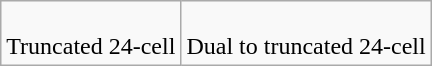<table class=wikitable>
<tr>
<td><br> Truncated 24-cell</td>
<td><br>Dual to truncated 24-cell</td>
</tr>
</table>
